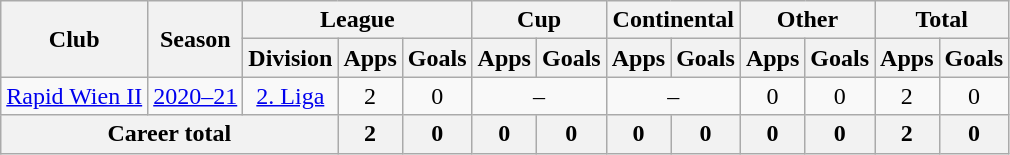<table class="wikitable" style="text-align: center">
<tr>
<th rowspan="2">Club</th>
<th rowspan="2">Season</th>
<th colspan="3">League</th>
<th colspan="2">Cup</th>
<th colspan="2">Continental</th>
<th colspan="2">Other</th>
<th colspan="2">Total</th>
</tr>
<tr>
<th>Division</th>
<th>Apps</th>
<th>Goals</th>
<th>Apps</th>
<th>Goals</th>
<th>Apps</th>
<th>Goals</th>
<th>Apps</th>
<th>Goals</th>
<th>Apps</th>
<th>Goals</th>
</tr>
<tr>
<td><a href='#'>Rapid Wien II</a></td>
<td><a href='#'>2020–21</a></td>
<td><a href='#'>2. Liga</a></td>
<td>2</td>
<td>0</td>
<td colspan="2">–</td>
<td colspan="2">–</td>
<td>0</td>
<td>0</td>
<td>2</td>
<td>0</td>
</tr>
<tr>
<th colspan=3>Career total</th>
<th>2</th>
<th>0</th>
<th>0</th>
<th>0</th>
<th>0</th>
<th>0</th>
<th>0</th>
<th>0</th>
<th>2</th>
<th>0</th>
</tr>
</table>
